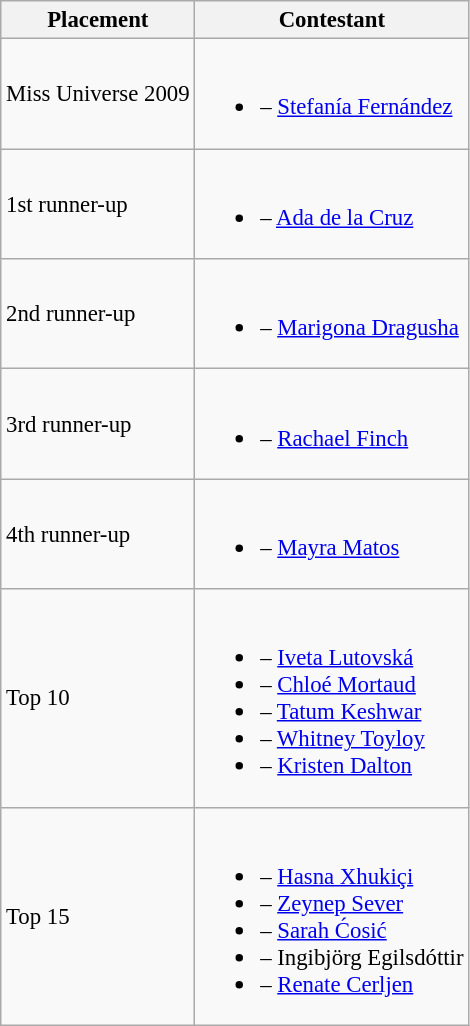<table class="wikitable sortable" style="font-size:95%;">
<tr>
<th>Placement</th>
<th>Contestant</th>
</tr>
<tr>
<td>Miss Universe 2009</td>
<td><br><ul><li> – <a href='#'>Stefanía Fernández</a></li></ul></td>
</tr>
<tr>
<td>1st runner-up</td>
<td><br><ul><li> – <a href='#'>Ada de la Cruz</a></li></ul></td>
</tr>
<tr>
<td>2nd runner-up</td>
<td><br><ul><li> – <a href='#'>Marigona Dragusha</a></li></ul></td>
</tr>
<tr>
<td>3rd runner-up</td>
<td><br><ul><li> – <a href='#'>Rachael Finch</a></li></ul></td>
</tr>
<tr>
<td>4th runner-up</td>
<td><br><ul><li> – <a href='#'>Mayra Matos</a></li></ul></td>
</tr>
<tr>
<td>Top 10</td>
<td><br><ul><li> – <a href='#'>Iveta Lutovská</a></li><li> – <a href='#'>Chloé Mortaud</a></li><li> – <a href='#'>Tatum Keshwar</a></li><li> – <a href='#'>Whitney Toyloy</a></li><li> – <a href='#'>Kristen Dalton</a></li></ul></td>
</tr>
<tr>
<td>Top 15</td>
<td><br><ul><li> – <a href='#'>Hasna Xhukiçi</a></li><li> – <a href='#'>Zeynep Sever</a></li><li> – <a href='#'>Sarah Ćosić</a></li><li> – Ingibjörg Egilsdóttir</li><li>  – <a href='#'>Renate Cerljen</a></li></ul></td>
</tr>
</table>
